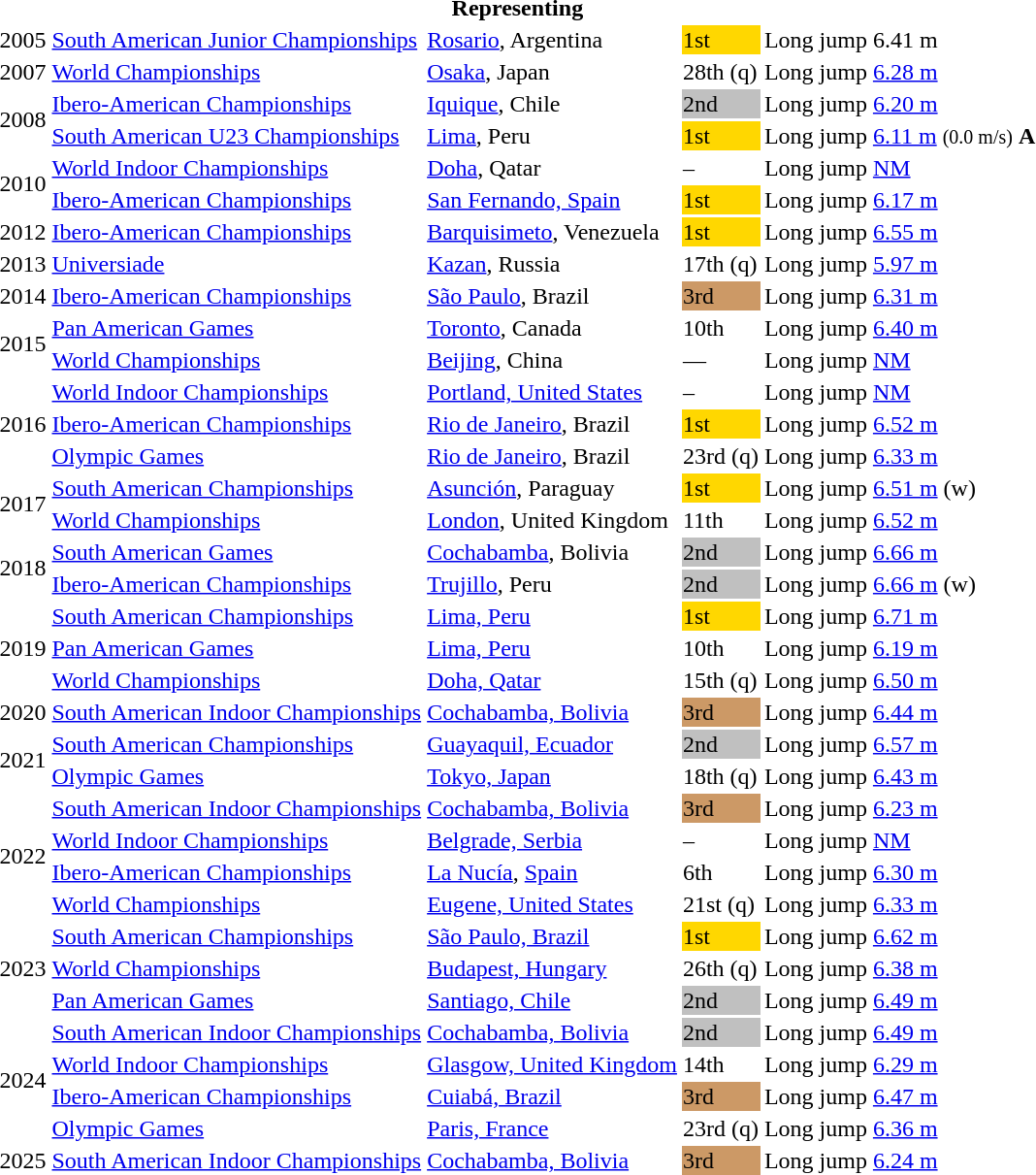<table>
<tr>
<th colspan="6">Representing </th>
</tr>
<tr>
<td>2005</td>
<td><a href='#'>South American Junior Championships</a></td>
<td><a href='#'>Rosario</a>, Argentina</td>
<td bgcolor="gold">1st</td>
<td>Long jump</td>
<td>6.41 m</td>
</tr>
<tr>
<td>2007</td>
<td><a href='#'>World Championships</a></td>
<td><a href='#'>Osaka</a>, Japan</td>
<td>28th (q)</td>
<td>Long jump</td>
<td><a href='#'>6.28 m</a></td>
</tr>
<tr>
<td rowspan=2>2008</td>
<td><a href='#'>Ibero-American Championships</a></td>
<td><a href='#'>Iquique</a>, Chile</td>
<td bgcolor="silver">2nd</td>
<td>Long jump</td>
<td><a href='#'>6.20 m</a></td>
</tr>
<tr>
<td><a href='#'>South American U23 Championships</a></td>
<td><a href='#'>Lima</a>, Peru</td>
<td bgcolor="gold">1st</td>
<td>Long jump</td>
<td><a href='#'>6.11 m</a> <small>(0.0 m/s)</small> <strong>A</strong></td>
</tr>
<tr>
<td rowspan=2>2010</td>
<td><a href='#'>World Indoor Championships</a></td>
<td><a href='#'>Doha</a>, Qatar</td>
<td>–</td>
<td>Long jump</td>
<td><a href='#'>NM</a></td>
</tr>
<tr>
<td><a href='#'>Ibero-American Championships</a></td>
<td><a href='#'>San Fernando, Spain</a></td>
<td bgcolor="gold">1st</td>
<td>Long jump</td>
<td><a href='#'>6.17 m</a></td>
</tr>
<tr>
<td>2012</td>
<td><a href='#'>Ibero-American Championships</a></td>
<td><a href='#'>Barquisimeto</a>, Venezuela</td>
<td bgcolor="gold">1st</td>
<td>Long jump</td>
<td><a href='#'>6.55 m</a></td>
</tr>
<tr>
<td>2013</td>
<td><a href='#'>Universiade</a></td>
<td><a href='#'>Kazan</a>, Russia</td>
<td>17th (q)</td>
<td>Long jump</td>
<td><a href='#'>5.97 m</a></td>
</tr>
<tr>
<td>2014</td>
<td><a href='#'>Ibero-American Championships</a></td>
<td><a href='#'>São Paulo</a>, Brazil</td>
<td bgcolor="cc9966">3rd</td>
<td>Long jump</td>
<td><a href='#'>6.31 m</a></td>
</tr>
<tr>
<td rowspan=2>2015</td>
<td><a href='#'>Pan American Games</a></td>
<td><a href='#'>Toronto</a>, Canada</td>
<td>10th</td>
<td>Long jump</td>
<td><a href='#'>6.40 m</a></td>
</tr>
<tr>
<td><a href='#'>World Championships</a></td>
<td><a href='#'>Beijing</a>, China</td>
<td>—</td>
<td>Long jump</td>
<td><a href='#'>NM</a></td>
</tr>
<tr>
<td rowspan=3>2016</td>
<td><a href='#'>World Indoor Championships</a></td>
<td><a href='#'>Portland, United States</a></td>
<td>–</td>
<td>Long jump</td>
<td><a href='#'>NM</a></td>
</tr>
<tr>
<td><a href='#'>Ibero-American Championships</a></td>
<td><a href='#'>Rio de Janeiro</a>, Brazil</td>
<td bgcolor=gold>1st</td>
<td>Long jump</td>
<td><a href='#'>6.52 m</a></td>
</tr>
<tr>
<td><a href='#'>Olympic Games</a></td>
<td><a href='#'>Rio de Janeiro</a>, Brazil</td>
<td>23rd (q)</td>
<td>Long jump</td>
<td><a href='#'>6.33 m</a></td>
</tr>
<tr>
<td rowspan=2>2017</td>
<td><a href='#'>South American Championships</a></td>
<td><a href='#'>Asunción</a>, Paraguay</td>
<td bgcolor=gold>1st</td>
<td>Long jump</td>
<td><a href='#'>6.51 m</a> (w)</td>
</tr>
<tr>
<td><a href='#'>World Championships</a></td>
<td><a href='#'>London</a>, United Kingdom</td>
<td>11th</td>
<td>Long jump</td>
<td><a href='#'>6.52 m</a></td>
</tr>
<tr>
<td rowspan=2>2018</td>
<td><a href='#'>South American Games</a></td>
<td><a href='#'>Cochabamba</a>, Bolivia</td>
<td bgcolor=silver>2nd</td>
<td>Long jump</td>
<td><a href='#'>6.66 m</a></td>
</tr>
<tr>
<td><a href='#'>Ibero-American Championships</a></td>
<td><a href='#'>Trujillo</a>, Peru</td>
<td bgcolor=silver>2nd</td>
<td>Long jump</td>
<td><a href='#'>6.66 m</a> (w)</td>
</tr>
<tr>
<td rowspan=3>2019</td>
<td><a href='#'>South American Championships</a></td>
<td><a href='#'>Lima, Peru</a></td>
<td bgcolor=gold>1st</td>
<td>Long jump</td>
<td><a href='#'>6.71 m</a></td>
</tr>
<tr>
<td><a href='#'>Pan American Games</a></td>
<td><a href='#'>Lima, Peru</a></td>
<td>10th</td>
<td>Long jump</td>
<td><a href='#'>6.19 m</a></td>
</tr>
<tr>
<td><a href='#'>World Championships</a></td>
<td><a href='#'>Doha, Qatar</a></td>
<td>15th (q)</td>
<td>Long jump</td>
<td><a href='#'>6.50 m</a></td>
</tr>
<tr>
<td>2020</td>
<td><a href='#'>South American Indoor Championships</a></td>
<td><a href='#'>Cochabamba, Bolivia</a></td>
<td bgcolor=cc9966>3rd</td>
<td>Long jump</td>
<td><a href='#'>6.44 m</a></td>
</tr>
<tr>
<td rowspan=2>2021</td>
<td><a href='#'>South American Championships</a></td>
<td><a href='#'>Guayaquil, Ecuador</a></td>
<td bgcolor=silver>2nd</td>
<td>Long jump</td>
<td><a href='#'>6.57 m</a></td>
</tr>
<tr>
<td><a href='#'>Olympic Games</a></td>
<td><a href='#'>Tokyo, Japan</a></td>
<td>18th (q)</td>
<td>Long jump</td>
<td><a href='#'>6.43 m</a></td>
</tr>
<tr>
<td rowspan=4>2022</td>
<td><a href='#'>South American Indoor Championships</a></td>
<td><a href='#'>Cochabamba, Bolivia</a></td>
<td bgcolor=cc9966>3rd</td>
<td>Long jump</td>
<td><a href='#'>6.23 m</a></td>
</tr>
<tr>
<td><a href='#'>World Indoor Championships</a></td>
<td><a href='#'>Belgrade, Serbia</a></td>
<td>–</td>
<td>Long jump</td>
<td><a href='#'>NM</a></td>
</tr>
<tr>
<td><a href='#'>Ibero-American Championships</a></td>
<td><a href='#'>La Nucía</a>, <a href='#'>Spain</a></td>
<td>6th</td>
<td>Long jump</td>
<td><a href='#'>6.30 m</a></td>
</tr>
<tr>
<td><a href='#'>World Championships</a></td>
<td><a href='#'>Eugene, United States</a></td>
<td>21st (q)</td>
<td>Long jump</td>
<td><a href='#'>6.33 m</a></td>
</tr>
<tr>
<td rowspan=3>2023</td>
<td><a href='#'>South American Championships</a></td>
<td><a href='#'>São Paulo, Brazil</a></td>
<td bgcolor=gold>1st</td>
<td>Long jump</td>
<td><a href='#'>6.62 m</a></td>
</tr>
<tr>
<td><a href='#'>World Championships</a></td>
<td><a href='#'>Budapest, Hungary</a></td>
<td>26th (q)</td>
<td>Long jump</td>
<td><a href='#'>6.38 m</a></td>
</tr>
<tr>
<td><a href='#'>Pan American Games</a></td>
<td><a href='#'>Santiago, Chile</a></td>
<td bgcolor=silver>2nd</td>
<td>Long jump</td>
<td><a href='#'>6.49 m</a></td>
</tr>
<tr>
<td rowspan=4>2024</td>
<td><a href='#'>South American Indoor Championships</a></td>
<td><a href='#'>Cochabamba, Bolivia</a></td>
<td bgcolor=silver>2nd</td>
<td>Long jump</td>
<td><a href='#'>6.49 m</a></td>
</tr>
<tr>
<td><a href='#'>World Indoor Championships</a></td>
<td><a href='#'>Glasgow, United Kingdom</a></td>
<td>14th</td>
<td>Long jump</td>
<td><a href='#'>6.29 m</a></td>
</tr>
<tr>
<td><a href='#'>Ibero-American Championships</a></td>
<td><a href='#'>Cuiabá, Brazil</a></td>
<td bgcolor=cc9966>3rd</td>
<td>Long jump</td>
<td><a href='#'>6.47 m</a></td>
</tr>
<tr>
<td><a href='#'>Olympic Games</a></td>
<td><a href='#'>Paris, France</a></td>
<td>23rd (q)</td>
<td>Long jump</td>
<td><a href='#'>6.36 m</a></td>
</tr>
<tr>
<td>2025</td>
<td><a href='#'>South American Indoor Championships</a></td>
<td><a href='#'>Cochabamba, Bolivia</a></td>
<td bgcolor=cc9966>3rd</td>
<td>Long jump</td>
<td><a href='#'>6.24 m</a></td>
</tr>
</table>
